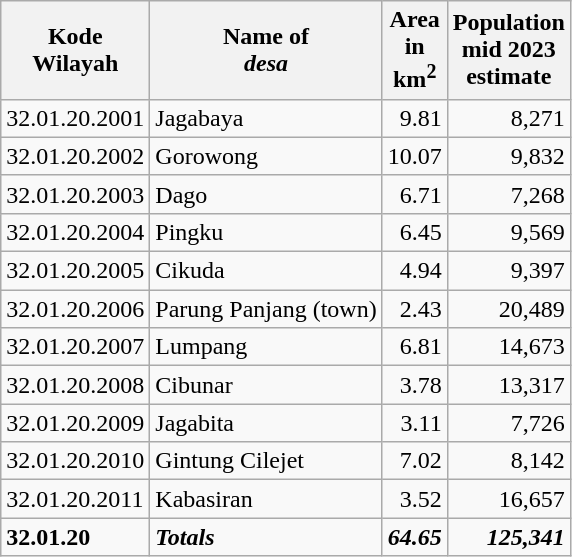<table class="wikitable">
<tr>
<th>Kode <br>Wilayah</th>
<th>Name of <br> <em>desa</em></th>
<th>Area <br>in <br>km<sup>2</sup></th>
<th>Population<br>mid 2023<br>estimate</th>
</tr>
<tr>
<td>32.01.20.2001</td>
<td>Jagabaya</td>
<td align="right">9.81</td>
<td align="right">8,271</td>
</tr>
<tr>
<td>32.01.20.2002</td>
<td>Gorowong</td>
<td align="right">10.07</td>
<td align="right">9,832</td>
</tr>
<tr>
<td>32.01.20.2003</td>
<td>Dago</td>
<td align="right">6.71</td>
<td align="right">7,268</td>
</tr>
<tr>
<td>32.01.20.2004</td>
<td>Pingku</td>
<td align="right">6.45</td>
<td align="right">9,569</td>
</tr>
<tr>
<td>32.01.20.2005</td>
<td>Cikuda</td>
<td align="right">4.94</td>
<td align="right">9,397</td>
</tr>
<tr>
<td>32.01.20.2006</td>
<td>Parung Panjang (town)</td>
<td align="right">2.43</td>
<td align="right">20,489</td>
</tr>
<tr>
<td>32.01.20.2007</td>
<td>Lumpang</td>
<td align="right">6.81</td>
<td align="right">14,673</td>
</tr>
<tr>
<td>32.01.20.2008</td>
<td>Cibunar</td>
<td align="right">3.78</td>
<td align="right">13,317</td>
</tr>
<tr>
<td>32.01.20.2009</td>
<td>Jagabita</td>
<td align="right">3.11</td>
<td align="right">7,726</td>
</tr>
<tr>
<td>32.01.20.2010</td>
<td>Gintung Cilejet</td>
<td align="right">7.02</td>
<td align="right">8,142</td>
</tr>
<tr>
<td>32.01.20.2011</td>
<td>Kabasiran</td>
<td align="right">3.52</td>
<td align="right">16,657</td>
</tr>
<tr>
<td><strong>32.01.20</strong></td>
<td><strong><em>Totals</em></strong></td>
<td align="right"><strong><em>64.65</em></strong></td>
<td align="right"><strong><em>125,341</em></strong></td>
</tr>
</table>
